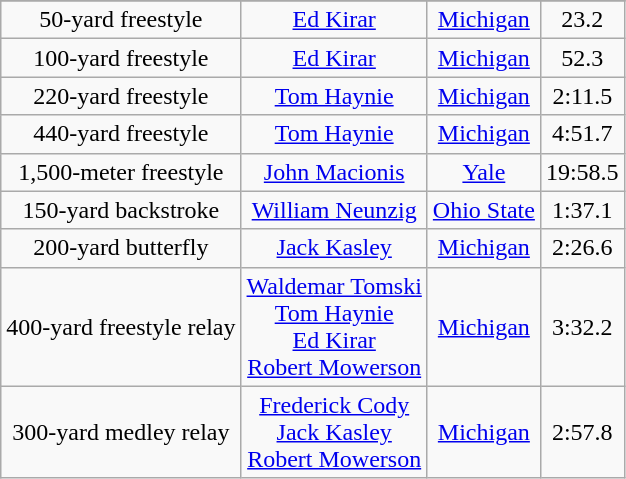<table class="wikitable sortable" style="text-align:center">
<tr>
</tr>
<tr>
<td>50-yard freestyle</td>
<td><a href='#'>Ed Kirar</a></td>
<td><a href='#'>Michigan</a></td>
<td>23.2</td>
</tr>
<tr>
<td>100-yard freestyle</td>
<td><a href='#'>Ed Kirar</a></td>
<td><a href='#'>Michigan</a></td>
<td>52.3</td>
</tr>
<tr>
<td>220-yard freestyle</td>
<td><a href='#'>Tom Haynie</a></td>
<td><a href='#'>Michigan</a></td>
<td>2:11.5</td>
</tr>
<tr>
<td>440-yard freestyle</td>
<td><a href='#'>Tom Haynie</a></td>
<td><a href='#'>Michigan</a></td>
<td>4:51.7</td>
</tr>
<tr>
<td>1,500-meter freestyle</td>
<td><a href='#'>John Macionis</a></td>
<td><a href='#'>Yale</a></td>
<td>19:58.5</td>
</tr>
<tr>
<td>150-yard backstroke</td>
<td><a href='#'>William Neunzig</a></td>
<td><a href='#'>Ohio State</a></td>
<td>1:37.1</td>
</tr>
<tr>
<td>200-yard butterfly</td>
<td><a href='#'>Jack Kasley</a></td>
<td><a href='#'>Michigan</a></td>
<td>2:26.6</td>
</tr>
<tr>
<td>400-yard freestyle relay</td>
<td><a href='#'>Waldemar Tomski</a><br><a href='#'>Tom Haynie</a><br><a href='#'>Ed Kirar</a><br><a href='#'>Robert Mowerson</a></td>
<td><a href='#'>Michigan</a></td>
<td>3:32.2</td>
</tr>
<tr>
<td>300-yard medley relay</td>
<td><a href='#'>Frederick Cody</a><br><a href='#'>Jack Kasley</a><br><a href='#'>Robert Mowerson</a></td>
<td><a href='#'>Michigan</a></td>
<td>2:57.8</td>
</tr>
</table>
